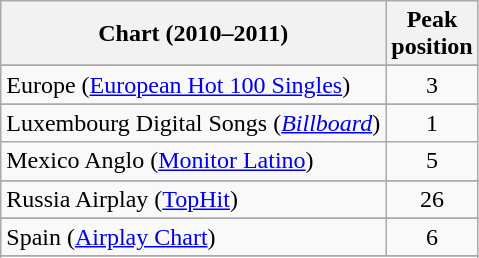<table class="wikitable sortable">
<tr>
<th>Chart (2010–2011)</th>
<th>Peak<br>position</th>
</tr>
<tr>
</tr>
<tr>
</tr>
<tr>
</tr>
<tr>
</tr>
<tr>
</tr>
<tr>
</tr>
<tr>
</tr>
<tr>
<td>Europe (<a href='#'>European Hot 100 Singles</a>)</td>
<td style="text-align:center;">3</td>
</tr>
<tr>
</tr>
<tr>
</tr>
<tr>
</tr>
<tr>
</tr>
<tr>
</tr>
<tr>
</tr>
<tr>
</tr>
<tr>
<td>Luxembourg Digital Songs (<em><a href='#'>Billboard</a></em>)</td>
<td style="text-align:center;">1</td>
</tr>
<tr>
<td>Mexico Anglo (<a href='#'>Monitor Latino</a>)</td>
<td style="text-align:center;">5</td>
</tr>
<tr>
</tr>
<tr>
</tr>
<tr>
</tr>
<tr>
</tr>
<tr>
</tr>
<tr>
<td>Russia Airplay (<a href='#'>TopHit</a>)</td>
<td style="text-align:center;">26</td>
</tr>
<tr>
</tr>
<tr>
</tr>
<tr>
</tr>
<tr>
<td>Spain (<a href='#'>Airplay Chart</a>)</td>
<td style="text-align:center;">6</td>
</tr>
<tr>
</tr>
<tr>
</tr>
<tr>
</tr>
<tr>
</tr>
<tr>
</tr>
<tr>
</tr>
<tr>
</tr>
<tr>
</tr>
<tr>
</tr>
<tr>
</tr>
<tr>
</tr>
</table>
